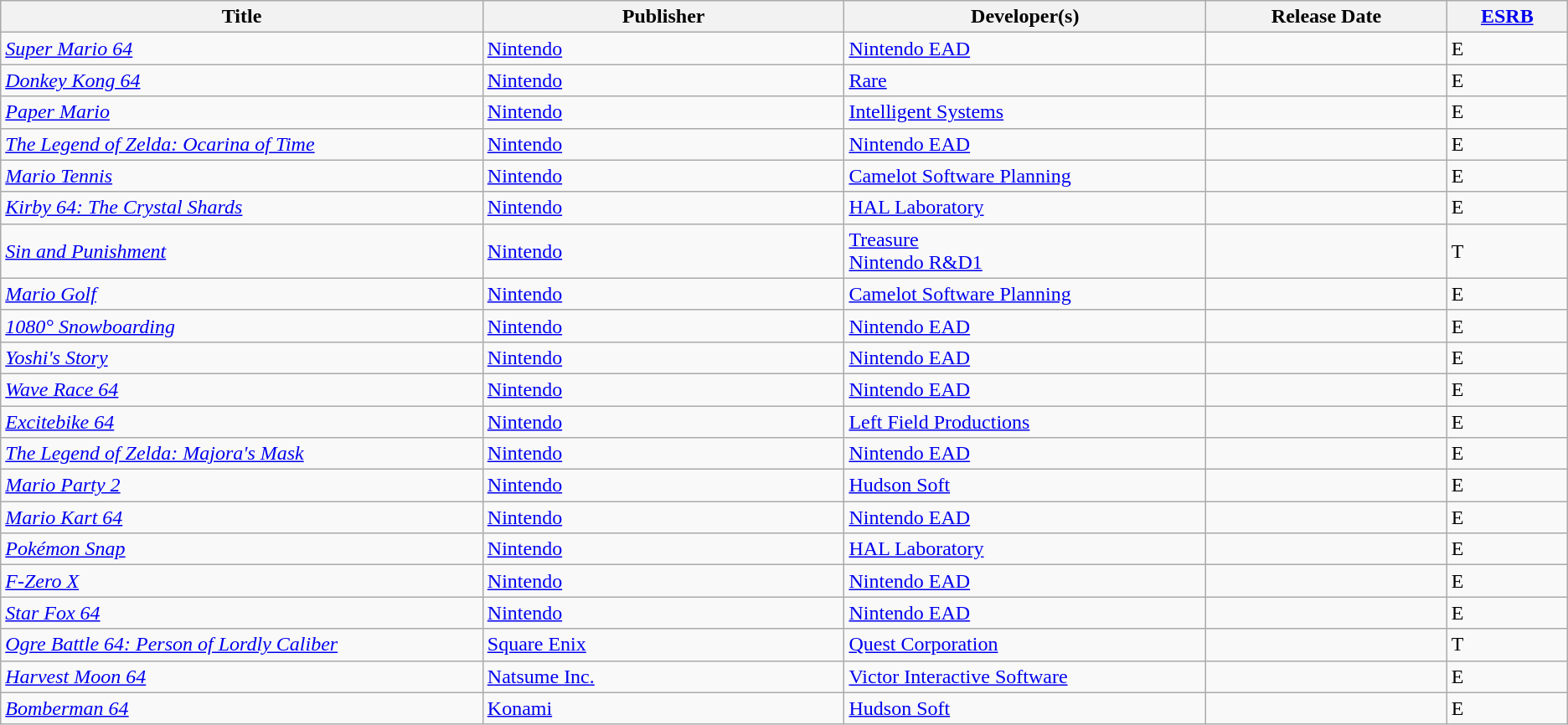<table class="wikitable sortable" style=>
<tr>
<th style="width:20%;">Title</th>
<th style="width:15%;">Publisher</th>
<th style="width:15%;">Developer(s)</th>
<th style="width:10%;">Release Date</th>
<th style="width:5%;"><a href='#'>ESRB</a></th>
</tr>
<tr>
<td><em><a href='#'>Super Mario 64</a></em></td>
<td><a href='#'>Nintendo</a></td>
<td><a href='#'>Nintendo EAD</a></td>
<td></td>
<td>E</td>
</tr>
<tr>
<td><em><a href='#'>Donkey Kong 64</a></em></td>
<td><a href='#'>Nintendo</a></td>
<td><a href='#'>Rare</a></td>
<td></td>
<td>E</td>
</tr>
<tr>
<td><em><a href='#'>Paper Mario</a></em></td>
<td><a href='#'>Nintendo</a></td>
<td><a href='#'>Intelligent Systems</a></td>
<td></td>
<td>E</td>
</tr>
<tr>
<td><em><a href='#'>The Legend of Zelda: Ocarina of Time</a></em></td>
<td><a href='#'>Nintendo</a></td>
<td><a href='#'>Nintendo EAD</a></td>
<td></td>
<td>E</td>
</tr>
<tr>
<td><em><a href='#'>Mario Tennis</a></em></td>
<td><a href='#'>Nintendo</a></td>
<td><a href='#'>Camelot Software Planning</a></td>
<td></td>
<td>E</td>
</tr>
<tr>
<td><em><a href='#'>Kirby 64: The Crystal Shards</a></em></td>
<td><a href='#'>Nintendo</a></td>
<td><a href='#'>HAL Laboratory</a></td>
<td></td>
<td>E</td>
</tr>
<tr>
<td><em><a href='#'>Sin and Punishment</a></em></td>
<td><a href='#'>Nintendo</a></td>
<td><a href='#'>Treasure</a><br><a href='#'>Nintendo R&D1</a></td>
<td></td>
<td>T</td>
</tr>
<tr>
<td><em><a href='#'>Mario Golf</a></em></td>
<td><a href='#'>Nintendo</a></td>
<td><a href='#'>Camelot Software Planning</a></td>
<td></td>
<td>E</td>
</tr>
<tr>
<td><em><a href='#'>1080° Snowboarding</a></em></td>
<td><a href='#'>Nintendo</a></td>
<td><a href='#'>Nintendo EAD</a></td>
<td></td>
<td>E</td>
</tr>
<tr>
<td><em><a href='#'>Yoshi's Story</a></em></td>
<td><a href='#'>Nintendo</a></td>
<td><a href='#'>Nintendo EAD</a></td>
<td></td>
<td>E</td>
</tr>
<tr>
<td><em><a href='#'>Wave Race 64</a></em></td>
<td><a href='#'>Nintendo</a></td>
<td><a href='#'>Nintendo EAD</a></td>
<td></td>
<td>E</td>
</tr>
<tr>
<td><em><a href='#'>Excitebike 64</a></em></td>
<td><a href='#'>Nintendo</a></td>
<td><a href='#'>Left Field Productions</a></td>
<td></td>
<td>E</td>
</tr>
<tr>
<td><em><a href='#'>The Legend of Zelda: Majora's Mask</a></em></td>
<td><a href='#'>Nintendo</a></td>
<td><a href='#'>Nintendo EAD</a></td>
<td></td>
<td>E</td>
</tr>
<tr>
<td><em><a href='#'>Mario Party 2</a></em></td>
<td><a href='#'>Nintendo</a></td>
<td><a href='#'>Hudson Soft</a></td>
<td></td>
<td>E</td>
</tr>
<tr>
<td><em><a href='#'>Mario Kart 64</a></em></td>
<td><a href='#'>Nintendo</a></td>
<td><a href='#'>Nintendo EAD</a></td>
<td></td>
<td>E</td>
</tr>
<tr>
<td><em><a href='#'>Pokémon Snap</a></em></td>
<td><a href='#'>Nintendo</a></td>
<td><a href='#'>HAL Laboratory</a></td>
<td></td>
<td>E</td>
</tr>
<tr>
<td><em><a href='#'>F-Zero X</a></em></td>
<td><a href='#'>Nintendo</a></td>
<td><a href='#'>Nintendo EAD</a></td>
<td></td>
<td>E</td>
</tr>
<tr>
<td><em><a href='#'>Star Fox 64</a></em></td>
<td><a href='#'>Nintendo</a></td>
<td><a href='#'>Nintendo EAD</a></td>
<td></td>
<td>E</td>
</tr>
<tr>
<td><em><a href='#'>Ogre Battle 64: Person of Lordly Caliber</a></em></td>
<td><a href='#'>Square Enix</a></td>
<td><a href='#'>Quest Corporation</a></td>
<td></td>
<td>T</td>
</tr>
<tr>
<td><em><a href='#'>Harvest Moon 64</a></em></td>
<td><a href='#'>Natsume Inc.</a></td>
<td><a href='#'>Victor Interactive Software</a></td>
<td></td>
<td>E</td>
</tr>
<tr>
<td><em><a href='#'>Bomberman 64</a></em></td>
<td><a href='#'>Konami</a></td>
<td><a href='#'>Hudson Soft</a></td>
<td></td>
<td>E</td>
</tr>
</table>
